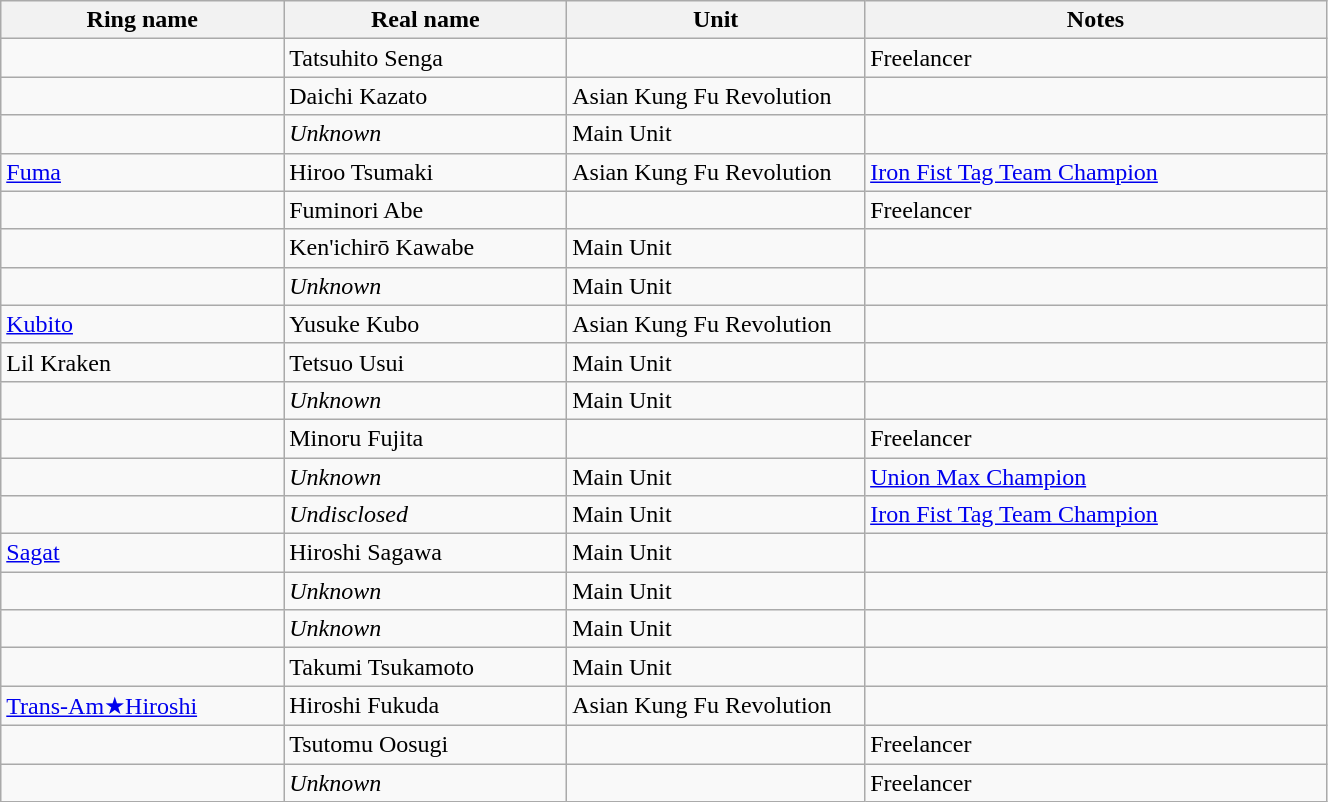<table class="wikitable sortable" align="left center" width="70%">
<tr>
<th width="19%">Ring name</th>
<th width="19%">Real name</th>
<th width="20%">Unit </th>
<th width="31%">Notes</th>
</tr>
<tr>
<td></td>
<td>Tatsuhito Senga</td>
<td></td>
<td>Freelancer</td>
</tr>
<tr>
<td></td>
<td>Daichi Kazato</td>
<td>Asian Kung Fu Revolution</td>
<td></td>
</tr>
<tr>
<td></td>
<td><em>Unknown</em></td>
<td>Main Unit</td>
<td></td>
</tr>
<tr>
<td><a href='#'>Fuma</a></td>
<td>Hiroo Tsumaki</td>
<td>Asian Kung Fu Revolution</td>
<td><a href='#'>Iron Fist Tag Team Champion</a></td>
</tr>
<tr>
<td></td>
<td>Fuminori Abe</td>
<td></td>
<td>Freelancer</td>
</tr>
<tr>
<td></td>
<td>Ken'ichirō Kawabe</td>
<td>Main Unit</td>
</tr>
<tr>
<td></td>
<td><em>Unknown</em></td>
<td>Main Unit</td>
<td></td>
</tr>
<tr>
<td><a href='#'>Kubito</a></td>
<td>Yusuke Kubo</td>
<td>Asian Kung Fu Revolution</td>
<td></td>
</tr>
<tr>
<td>Lil Kraken</td>
<td>Tetsuo Usui</td>
<td>Main Unit</td>
<td></td>
</tr>
<tr>
<td></td>
<td><em>Unknown</em></td>
<td>Main Unit</td>
<td></td>
</tr>
<tr>
<td></td>
<td>Minoru Fujita</td>
<td></td>
<td>Freelancer</td>
</tr>
<tr>
<td></td>
<td><em>Unknown</em></td>
<td>Main Unit</td>
<td><a href='#'>Union Max Champion</a></td>
</tr>
<tr>
<td></td>
<td><em>Undisclosed</em></td>
<td>Main Unit</td>
<td><a href='#'>Iron Fist Tag Team Champion</a></td>
</tr>
<tr>
<td><a href='#'>Sagat</a></td>
<td>Hiroshi Sagawa</td>
<td>Main Unit</td>
<td></td>
</tr>
<tr>
<td></td>
<td><em>Unknown</em></td>
<td>Main Unit</td>
<td></td>
</tr>
<tr>
<td></td>
<td><em>Unknown</em></td>
<td>Main Unit</td>
<td></td>
</tr>
<tr>
<td></td>
<td>Takumi Tsukamoto</td>
<td>Main Unit</td>
<td></td>
</tr>
<tr>
<td><a href='#'>Trans-Am★Hiroshi</a></td>
<td>Hiroshi Fukuda</td>
<td>Asian Kung Fu Revolution</td>
<td></td>
</tr>
<tr>
<td></td>
<td>Tsutomu Oosugi</td>
<td></td>
<td>Freelancer</td>
</tr>
<tr>
<td></td>
<td><em>Unknown</em></td>
<td></td>
<td>Freelancer</td>
</tr>
</table>
